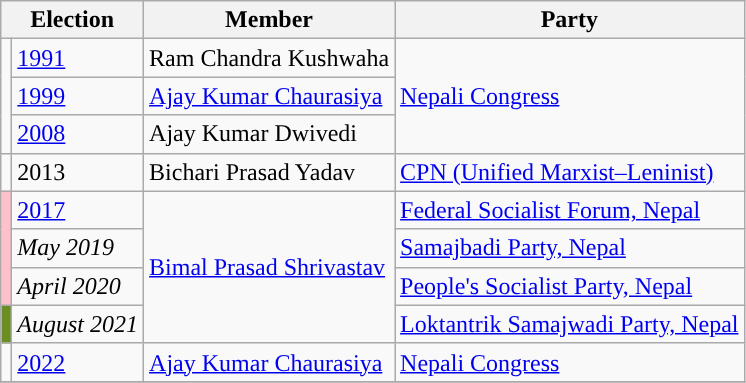<table class="wikitable">
<tr>
<th colspan="2">Election</th>
<th>Member</th>
<th>Party</th>
</tr>
<tr>
<td rowspan="3" style="background-color:"></td>
<td><a href='#'>1991</a></td>
<td>Ram Chandra Kushwaha</td>
<td rowspan="3"><a href='#'>Nepali Congress</a></td>
</tr>
<tr>
<td><a href='#'>1999</a></td>
<td><a href='#'>Ajay Kumar Chaurasiya</a></td>
</tr>
<tr>
<td><a href='#'>2008</a></td>
<td>Ajay Kumar Dwivedi</td>
</tr>
<tr>
<td style="background-color:"></td>
<td>2013</td>
<td>Bichari Prasad Yadav</td>
<td><a href='#'>CPN (Unified Marxist–Leninist)</a></td>
</tr>
<tr>
<td rowspan="3" style="background-color:pink"></td>
<td><a href='#'>2017</a></td>
<td rowspan="4"><a href='#'>Bimal Prasad Shrivastav</a></td>
<td><a href='#'>Federal Socialist Forum, Nepal</a></td>
</tr>
<tr>
<td><em>May 2019</em></td>
<td><a href='#'>Samajbadi Party, Nepal</a></td>
</tr>
<tr>
<td><em>April 2020</em></td>
<td><a href='#'>People's Socialist Party, Nepal</a></td>
</tr>
<tr>
<td style="background-color:olivedrab"></td>
<td><em>August 2021</em></td>
<td><a href='#'>Loktantrik Samajwadi Party, Nepal</a></td>
</tr>
<tr>
<td></td>
<td><a href='#'>2022</a></td>
<td><a href='#'>Ajay Kumar Chaurasiya</a></td>
<td><a href='#'>Nepali Congress</a></td>
</tr>
<tr>
</tr>
</table>
